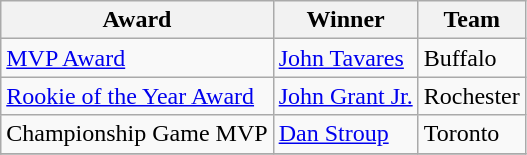<table class="wikitable">
<tr>
<th>Award</th>
<th>Winner</th>
<th>Team</th>
</tr>
<tr>
<td><a href='#'>MVP Award</a></td>
<td><a href='#'>John Tavares</a></td>
<td>Buffalo</td>
</tr>
<tr>
<td><a href='#'>Rookie of the Year Award</a></td>
<td><a href='#'>John Grant Jr.</a></td>
<td>Rochester</td>
</tr>
<tr>
<td>Championship Game MVP</td>
<td><a href='#'>Dan Stroup</a></td>
<td>Toronto</td>
</tr>
<tr>
</tr>
</table>
